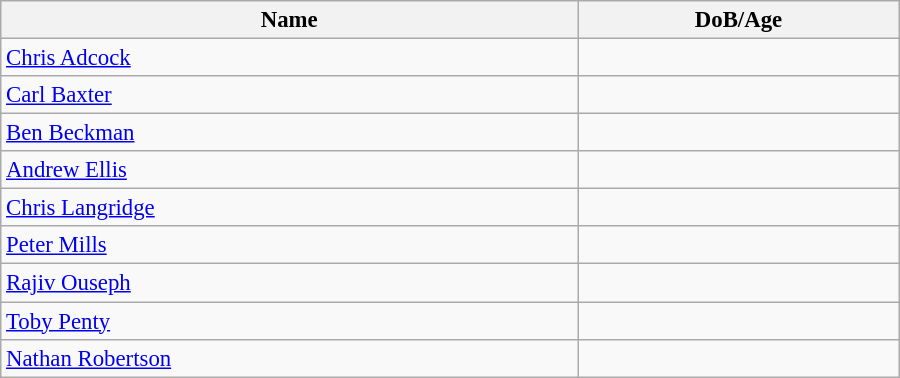<table class="wikitable"  style="width:600px; font-size:95%;">
<tr>
<th align="left">Name</th>
<th align="left">DoB/Age</th>
</tr>
<tr>
<td><a href='#'>Chris Adcock</a></td>
<td></td>
</tr>
<tr>
<td><a href='#'>Carl Baxter</a></td>
<td></td>
</tr>
<tr>
<td><a href='#'>Ben Beckman</a></td>
<td></td>
</tr>
<tr>
<td><a href='#'>Andrew Ellis</a></td>
<td></td>
</tr>
<tr>
<td><a href='#'>Chris Langridge</a></td>
<td></td>
</tr>
<tr>
<td><a href='#'>Peter Mills</a></td>
<td></td>
</tr>
<tr>
<td><a href='#'>Rajiv Ouseph</a></td>
<td></td>
</tr>
<tr>
<td><a href='#'>Toby Penty</a></td>
<td></td>
</tr>
<tr>
<td><a href='#'>Nathan Robertson</a></td>
<td></td>
</tr>
</table>
